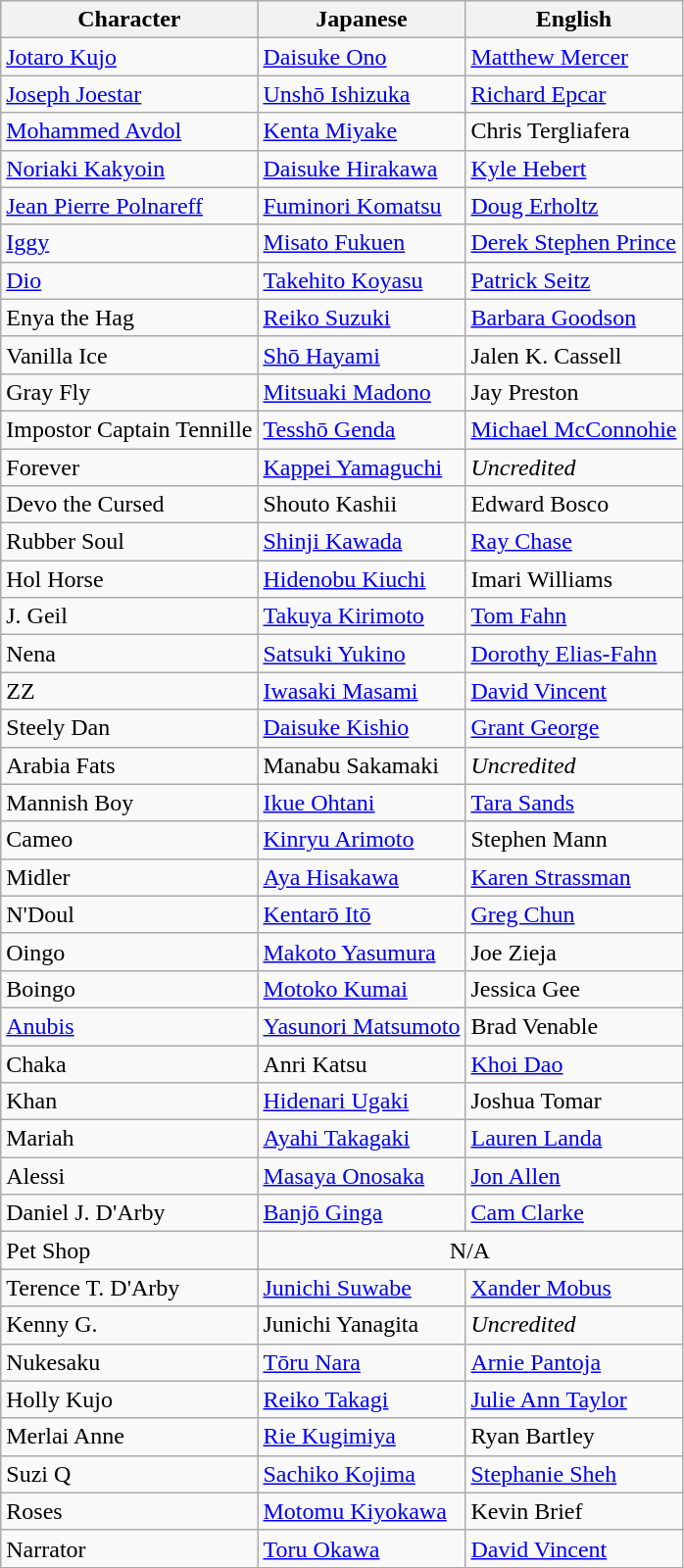<table class="wikitable">
<tr>
<th>Character</th>
<th>Japanese</th>
<th>English</th>
</tr>
<tr>
<td><a href='#'>Jotaro Kujo</a></td>
<td><a href='#'>Daisuke Ono</a></td>
<td><a href='#'>Matthew Mercer</a></td>
</tr>
<tr>
<td><a href='#'>Joseph Joestar</a></td>
<td><a href='#'>Unshō Ishizuka</a></td>
<td><a href='#'>Richard Epcar</a></td>
</tr>
<tr>
<td><a href='#'>Mohammed Avdol</a></td>
<td><a href='#'>Kenta Miyake</a></td>
<td>Chris Tergliafera</td>
</tr>
<tr>
<td><a href='#'>Noriaki Kakyoin</a></td>
<td><a href='#'>Daisuke Hirakawa</a></td>
<td><a href='#'>Kyle Hebert</a></td>
</tr>
<tr>
<td><a href='#'>Jean Pierre Polnareff</a></td>
<td><a href='#'>Fuminori Komatsu</a></td>
<td><a href='#'>Doug Erholtz</a></td>
</tr>
<tr>
<td><a href='#'>Iggy</a></td>
<td><a href='#'>Misato Fukuen</a></td>
<td><a href='#'>Derek Stephen Prince</a></td>
</tr>
<tr>
<td><a href='#'>Dio</a></td>
<td><a href='#'>Takehito Koyasu</a></td>
<td><a href='#'>Patrick Seitz</a></td>
</tr>
<tr>
<td>Enya the Hag</td>
<td><a href='#'>Reiko Suzuki</a></td>
<td><a href='#'>Barbara Goodson</a></td>
</tr>
<tr>
<td>Vanilla Ice</td>
<td><a href='#'>Shō Hayami</a></td>
<td>Jalen K. Cassell</td>
</tr>
<tr>
<td>Gray Fly</td>
<td><a href='#'>Mitsuaki Madono</a></td>
<td>Jay Preston</td>
</tr>
<tr>
<td>Impostor Captain Tennille</td>
<td><a href='#'>Tesshō Genda</a></td>
<td><a href='#'>Michael McConnohie</a></td>
</tr>
<tr>
<td>Forever</td>
<td><a href='#'>Kappei Yamaguchi</a></td>
<td><em>Uncredited</em></td>
</tr>
<tr>
<td>Devo the Cursed</td>
<td>Shouto Kashii</td>
<td>Edward Bosco</td>
</tr>
<tr>
<td>Rubber Soul</td>
<td><a href='#'>Shinji Kawada</a></td>
<td><a href='#'>Ray Chase</a></td>
</tr>
<tr>
<td>Hol Horse</td>
<td><a href='#'>Hidenobu Kiuchi</a></td>
<td>Imari Williams</td>
</tr>
<tr>
<td>J. Geil</td>
<td><a href='#'>Takuya Kirimoto</a></td>
<td><a href='#'>Tom Fahn</a></td>
</tr>
<tr>
<td>Nena</td>
<td><a href='#'>Satsuki Yukino</a></td>
<td><a href='#'>Dorothy Elias-Fahn</a></td>
</tr>
<tr>
<td>ZZ</td>
<td><a href='#'>Iwasaki Masami</a></td>
<td><a href='#'>David Vincent</a></td>
</tr>
<tr>
<td>Steely Dan</td>
<td><a href='#'>Daisuke Kishio</a></td>
<td><a href='#'>Grant George</a></td>
</tr>
<tr>
<td>Arabia Fats</td>
<td>Manabu Sakamaki</td>
<td><em>Uncredited</em></td>
</tr>
<tr>
<td>Mannish Boy</td>
<td><a href='#'>Ikue Ohtani</a></td>
<td><a href='#'>Tara Sands</a></td>
</tr>
<tr>
<td>Cameo</td>
<td><a href='#'>Kinryu Arimoto</a></td>
<td>Stephen Mann</td>
</tr>
<tr>
<td>Midler</td>
<td><a href='#'>Aya Hisakawa</a></td>
<td><a href='#'>Karen Strassman</a></td>
</tr>
<tr>
<td>N'Doul</td>
<td><a href='#'>Kentarō Itō</a></td>
<td><a href='#'>Greg Chun</a></td>
</tr>
<tr>
<td>Oingo</td>
<td><a href='#'>Makoto Yasumura</a></td>
<td>Joe Zieja</td>
</tr>
<tr>
<td>Boingo</td>
<td><a href='#'>Motoko Kumai</a></td>
<td>Jessica Gee</td>
</tr>
<tr>
<td><a href='#'>Anubis</a></td>
<td><a href='#'>Yasunori Matsumoto</a></td>
<td>Brad Venable</td>
</tr>
<tr>
<td>Chaka</td>
<td>Anri Katsu</td>
<td><a href='#'>Khoi Dao</a></td>
</tr>
<tr>
<td>Khan</td>
<td><a href='#'>Hidenari Ugaki</a></td>
<td>Joshua Tomar</td>
</tr>
<tr>
<td>Mariah</td>
<td><a href='#'>Ayahi Takagaki</a></td>
<td><a href='#'>Lauren Landa</a></td>
</tr>
<tr>
<td>Alessi</td>
<td><a href='#'>Masaya Onosaka</a></td>
<td><a href='#'>Jon Allen</a></td>
</tr>
<tr>
<td>Daniel J. D'Arby</td>
<td><a href='#'>Banjō Ginga</a></td>
<td><a href='#'>Cam Clarke</a></td>
</tr>
<tr>
<td>Pet Shop</td>
<td colspan="2" style="text-align:center;">N/A</td>
</tr>
<tr>
<td>Terence T. D'Arby</td>
<td><a href='#'>Junichi Suwabe</a></td>
<td><a href='#'>Xander Mobus</a></td>
</tr>
<tr>
<td>Kenny G.</td>
<td>Junichi Yanagita</td>
<td><em>Uncredited</em></td>
</tr>
<tr>
<td>Nukesaku</td>
<td><a href='#'>Tōru Nara</a></td>
<td><a href='#'>Arnie Pantoja</a></td>
</tr>
<tr>
<td>Holly Kujo</td>
<td><a href='#'>Reiko Takagi</a></td>
<td><a href='#'>Julie Ann Taylor</a></td>
</tr>
<tr>
<td>Merlai Anne</td>
<td><a href='#'>Rie Kugimiya</a></td>
<td>Ryan Bartley</td>
</tr>
<tr>
<td>Suzi Q</td>
<td><a href='#'>Sachiko Kojima</a></td>
<td><a href='#'>Stephanie Sheh</a></td>
</tr>
<tr>
<td>Roses</td>
<td><a href='#'>Motomu Kiyokawa</a></td>
<td>Kevin Brief</td>
</tr>
<tr>
<td>Narrator</td>
<td><a href='#'>Toru Okawa</a></td>
<td><a href='#'>David Vincent</a></td>
</tr>
</table>
